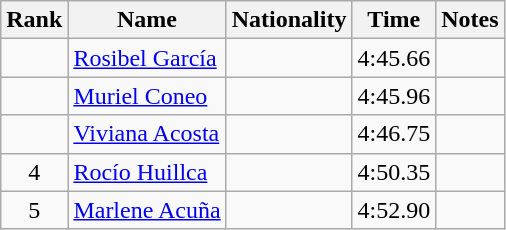<table class="wikitable sortable" style="text-align:center">
<tr>
<th>Rank</th>
<th>Name</th>
<th>Nationality</th>
<th>Time</th>
<th>Notes</th>
</tr>
<tr>
<td></td>
<td align=left><a href='#'>Rosibel García</a></td>
<td align=left></td>
<td>4:45.66</td>
<td></td>
</tr>
<tr>
<td></td>
<td align=left><a href='#'>Muriel Coneo</a></td>
<td align=left></td>
<td>4:45.96</td>
<td></td>
</tr>
<tr>
<td></td>
<td align=left><a href='#'>Viviana Acosta</a></td>
<td align=left></td>
<td>4:46.75</td>
<td></td>
</tr>
<tr>
<td>4</td>
<td align=left><a href='#'>Rocío Huillca</a></td>
<td align=left></td>
<td>4:50.35</td>
<td></td>
</tr>
<tr>
<td>5</td>
<td align=left><a href='#'>Marlene Acuña</a></td>
<td align=left></td>
<td>4:52.90</td>
<td></td>
</tr>
</table>
